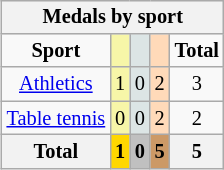<table class="wikitable" style="font-size:85%; float:right;">
<tr style="background:#efefef;">
<th colspan=7><strong>Medals by sport</strong></th>
</tr>
<tr align=center>
<td><strong>Sport</strong></td>
<td style="background:#f7f6a8;"></td>
<td style="background:#dce5e5;"></td>
<td style="background:#ffdab9;"></td>
<td><strong>Total</strong></td>
</tr>
<tr align=center>
<td><a href='#'>Athletics</a></td>
<td style="background:#f7f6a8;">1</td>
<td style="background:#dce5e5;">0</td>
<td style="background:#ffdab9;">2</td>
<td>3</td>
</tr>
<tr align=center>
<td><a href='#'>Table tennis</a></td>
<td style="background:#f7f6a8;">0</td>
<td style="background:#dce5e5;">0</td>
<td style="background:#ffdab9;">2</td>
<td>2</td>
</tr>
<tr align=center>
<th><strong>Total</strong></th>
<th style="background:gold;"><strong>1</strong></th>
<th style="background:silver;"><strong>0</strong></th>
<th style="background:#c96;"><strong>5</strong></th>
<th><strong>5</strong></th>
</tr>
</table>
